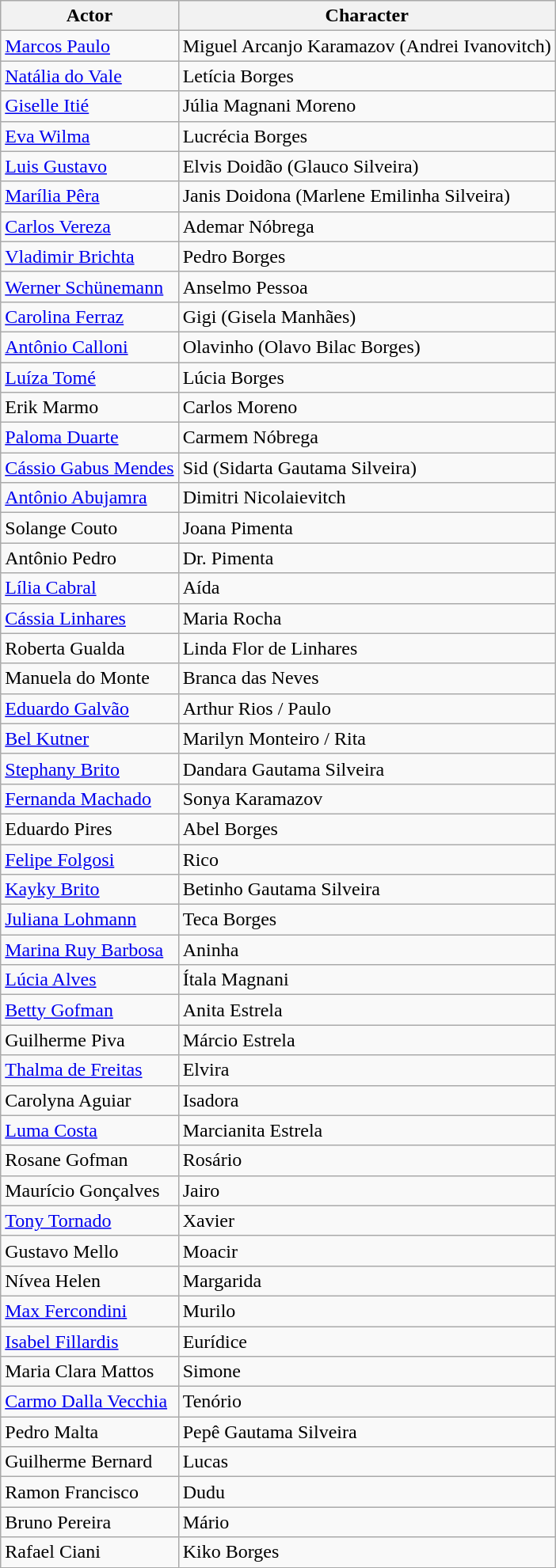<table class="wikitable sortable">
<tr>
<th>Actor</th>
<th>Character</th>
</tr>
<tr>
<td><a href='#'>Marcos Paulo</a></td>
<td>Miguel Arcanjo Karamazov (Andrei Ivanovitch)</td>
</tr>
<tr>
<td><a href='#'>Natália do Vale</a></td>
<td>Letícia Borges</td>
</tr>
<tr>
<td><a href='#'>Giselle Itié</a></td>
<td>Júlia Magnani Moreno</td>
</tr>
<tr>
<td><a href='#'>Eva Wilma</a></td>
<td>Lucrécia Borges</td>
</tr>
<tr>
<td><a href='#'>Luis Gustavo</a></td>
<td>Elvis Doidão (Glauco Silveira)</td>
</tr>
<tr>
<td><a href='#'>Marília Pêra</a></td>
<td>Janis Doidona (Marlene Emilinha Silveira)</td>
</tr>
<tr>
<td><a href='#'>Carlos Vereza</a></td>
<td>Ademar Nóbrega</td>
</tr>
<tr>
<td><a href='#'>Vladimir Brichta</a></td>
<td>Pedro Borges</td>
</tr>
<tr>
<td><a href='#'>Werner Schünemann</a></td>
<td>Anselmo Pessoa</td>
</tr>
<tr>
<td><a href='#'>Carolina Ferraz</a></td>
<td>Gigi (Gisela Manhães)</td>
</tr>
<tr>
<td><a href='#'>Antônio Calloni</a></td>
<td>Olavinho (Olavo Bilac Borges)</td>
</tr>
<tr>
<td><a href='#'>Luíza Tomé</a></td>
<td>Lúcia Borges</td>
</tr>
<tr>
<td>Erik Marmo</td>
<td>Carlos Moreno</td>
</tr>
<tr>
<td><a href='#'>Paloma Duarte</a></td>
<td>Carmem Nóbrega</td>
</tr>
<tr>
<td><a href='#'>Cássio Gabus Mendes</a></td>
<td>Sid (Sidarta Gautama Silveira)</td>
</tr>
<tr>
<td><a href='#'>Antônio Abujamra</a></td>
<td>Dimitri Nicolaievitch</td>
</tr>
<tr>
<td>Solange Couto</td>
<td>Joana Pimenta</td>
</tr>
<tr>
<td>Antônio Pedro</td>
<td>Dr. Pimenta</td>
</tr>
<tr>
<td><a href='#'>Lília Cabral</a></td>
<td>Aída</td>
</tr>
<tr>
<td><a href='#'>Cássia Linhares</a></td>
<td>Maria Rocha</td>
</tr>
<tr>
<td>Roberta Gualda</td>
<td>Linda Flor de Linhares</td>
</tr>
<tr>
<td>Manuela do Monte</td>
<td>Branca das Neves</td>
</tr>
<tr>
<td><a href='#'>Eduardo Galvão</a></td>
<td>Arthur Rios / Paulo</td>
</tr>
<tr>
<td><a href='#'>Bel Kutner</a></td>
<td>Marilyn Monteiro / Rita</td>
</tr>
<tr>
<td><a href='#'>Stephany Brito</a></td>
<td>Dandara Gautama Silveira</td>
</tr>
<tr>
<td><a href='#'>Fernanda Machado</a></td>
<td>Sonya Karamazov</td>
</tr>
<tr>
<td>Eduardo Pires</td>
<td>Abel Borges</td>
</tr>
<tr>
<td><a href='#'>Felipe Folgosi</a></td>
<td>Rico</td>
</tr>
<tr>
<td><a href='#'>Kayky Brito</a></td>
<td>Betinho Gautama Silveira</td>
</tr>
<tr>
<td><a href='#'>Juliana Lohmann</a></td>
<td>Teca Borges</td>
</tr>
<tr>
<td><a href='#'>Marina Ruy Barbosa</a></td>
<td>Aninha</td>
</tr>
<tr>
<td><a href='#'>Lúcia Alves</a></td>
<td>Ítala Magnani</td>
</tr>
<tr>
<td><a href='#'>Betty Gofman</a></td>
<td>Anita Estrela</td>
</tr>
<tr>
<td>Guilherme Piva</td>
<td>Márcio Estrela</td>
</tr>
<tr>
<td><a href='#'>Thalma de Freitas</a></td>
<td>Elvira</td>
</tr>
<tr>
<td>Carolyna Aguiar</td>
<td>Isadora</td>
</tr>
<tr>
<td><a href='#'>Luma Costa</a></td>
<td>Marcianita Estrela</td>
</tr>
<tr>
<td>Rosane Gofman</td>
<td>Rosário</td>
</tr>
<tr>
<td>Maurício Gonçalves</td>
<td>Jairo</td>
</tr>
<tr>
<td><a href='#'>Tony Tornado</a></td>
<td>Xavier</td>
</tr>
<tr>
<td>Gustavo Mello</td>
<td>Moacir</td>
</tr>
<tr>
<td>Nívea Helen</td>
<td>Margarida</td>
</tr>
<tr>
<td><a href='#'>Max Fercondini</a></td>
<td>Murilo</td>
</tr>
<tr>
<td><a href='#'>Isabel Fillardis</a></td>
<td>Eurídice</td>
</tr>
<tr>
<td>Maria Clara Mattos</td>
<td>Simone</td>
</tr>
<tr>
<td><a href='#'>Carmo Dalla Vecchia</a></td>
<td>Tenório</td>
</tr>
<tr>
<td>Pedro Malta</td>
<td>Pepê Gautama Silveira</td>
</tr>
<tr>
<td>Guilherme Bernard</td>
<td>Lucas</td>
</tr>
<tr>
<td>Ramon Francisco</td>
<td>Dudu</td>
</tr>
<tr>
<td>Bruno Pereira</td>
<td>Mário</td>
</tr>
<tr>
<td>Rafael Ciani</td>
<td>Kiko Borges</td>
</tr>
</table>
